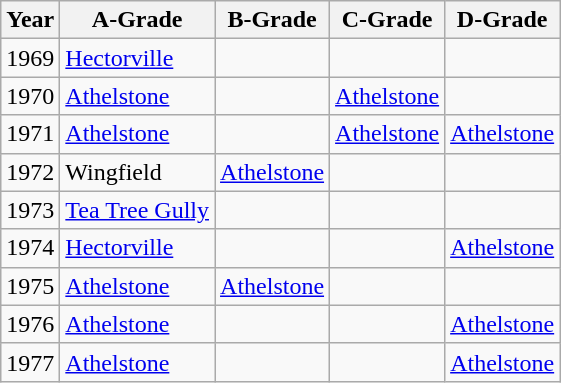<table class="wikitable">
<tr>
<th>Year</th>
<th>A-Grade</th>
<th>B-Grade</th>
<th>C-Grade</th>
<th>D-Grade</th>
</tr>
<tr>
<td>1969</td>
<td><a href='#'>Hectorville</a></td>
<td></td>
<td></td>
<td></td>
</tr>
<tr>
<td>1970</td>
<td><a href='#'>Athelstone</a></td>
<td></td>
<td><a href='#'>Athelstone</a></td>
<td></td>
</tr>
<tr>
<td>1971</td>
<td><a href='#'>Athelstone</a></td>
<td></td>
<td><a href='#'>Athelstone</a></td>
<td><a href='#'>Athelstone</a></td>
</tr>
<tr>
<td>1972</td>
<td>Wingfield </td>
<td><a href='#'>Athelstone</a></td>
<td></td>
<td></td>
</tr>
<tr>
<td>1973</td>
<td><a href='#'>Tea Tree Gully</a></td>
<td></td>
<td></td>
<td></td>
</tr>
<tr>
<td>1974</td>
<td><a href='#'>Hectorville</a></td>
<td></td>
<td></td>
<td><a href='#'>Athelstone</a></td>
</tr>
<tr>
<td>1975</td>
<td><a href='#'>Athelstone</a></td>
<td><a href='#'>Athelstone</a></td>
<td></td>
<td></td>
</tr>
<tr>
<td>1976</td>
<td><a href='#'>Athelstone</a></td>
<td></td>
<td></td>
<td><a href='#'>Athelstone</a></td>
</tr>
<tr>
<td>1977</td>
<td><a href='#'>Athelstone</a></td>
<td></td>
<td></td>
<td><a href='#'>Athelstone</a></td>
</tr>
</table>
